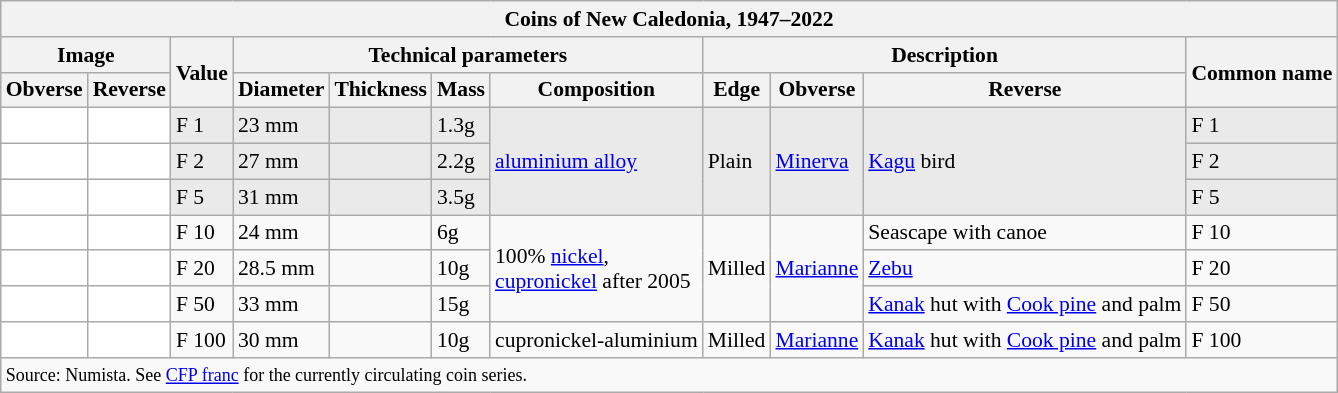<table class="wikitable" style="font-size: 90%">
<tr>
<th colspan="12">Coins of New Caledonia, 1947–2022</th>
</tr>
<tr>
<th colspan="2">Image</th>
<th rowspan="2">Value</th>
<th colspan="4">Technical parameters</th>
<th colspan="3">Description</th>
<th rowspan="2">Common name</th>
</tr>
<tr>
<th>Obverse</th>
<th>Reverse</th>
<th>Diameter</th>
<th>Thickness</th>
<th>Mass</th>
<th>Composition</th>
<th>Edge</th>
<th>Obverse</th>
<th>Reverse</th>
</tr>
<tr style="background:#eaeaea">
<td align="center" style="background:white"></td>
<td align="center" style="background:white"></td>
<td>F 1</td>
<td>23 mm</td>
<td></td>
<td>1.3g</td>
<td rowspan="3"><a href='#'>aluminium alloy</a></td>
<td rowspan="3">Plain</td>
<td rowspan="3"><a href='#'>Minerva</a></td>
<td rowspan="3"><a href='#'>Kagu</a> bird</td>
<td>F 1</td>
</tr>
<tr style="background:#eaeaea">
<td align="center" style="background:white"></td>
<td align="center" style="background:white"></td>
<td>F 2</td>
<td>27 mm</td>
<td></td>
<td>2.2g</td>
<td>F 2</td>
</tr>
<tr style="background:#eaeaea">
<td align="center" style="background:white"></td>
<td align="center" style="background:white"></td>
<td>F 5</td>
<td>31 mm</td>
<td></td>
<td>3.5g</td>
<td>F 5</td>
</tr>
<tr>
<td align="center" style="background:white"></td>
<td align="center" style="background:white"></td>
<td>F 10</td>
<td>24 mm</td>
<td></td>
<td>6g</td>
<td rowspan="3">100% <a href='#'>nickel</a>,<br><a href='#'>cupronickel</a> after 2005</td>
<td rowspan="3">Milled</td>
<td rowspan="3"><a href='#'>Marianne</a></td>
<td>Seascape with canoe</td>
<td>F 10</td>
</tr>
<tr>
<td align="center" style="background:white"></td>
<td align="center" style="background:white"></td>
<td>F 20</td>
<td>28.5 mm</td>
<td></td>
<td>10g</td>
<td><a href='#'>Zebu</a></td>
<td>F 20</td>
</tr>
<tr>
<td align="center" style="background:white"></td>
<td align="center" style="background:white"></td>
<td>F 50</td>
<td>33 mm<br></td>
<td></td>
<td>15g</td>
<td><a href='#'>Kanak</a> hut with <a href='#'>Cook pine</a> and palm</td>
<td>F 50</td>
</tr>
<tr>
<td align="center" style="background:white"></td>
<td align="center" style="background:white"></td>
<td>F 100</td>
<td>30 mm</td>
<td></td>
<td>10g</td>
<td>cupronickel-aluminium</td>
<td>Milled</td>
<td><a href='#'>Marianne</a></td>
<td><a href='#'>Kanak</a> hut with <a href='#'>Cook pine</a> and palm</td>
<td>F 100</td>
</tr>
<tr>
<td colspan="11"> <small>Source: Numista. See <a href='#'>CFP franc</a> for the currently circulating coin series.</small></td>
</tr>
</table>
